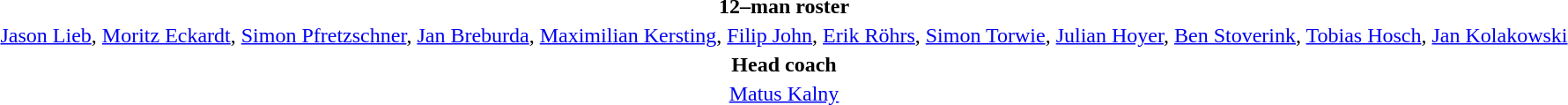<table style="text-align: center; margin-top: 2em; margin-left: auto; margin-right: auto">
<tr>
<td><strong>12–man roster</strong></td>
</tr>
<tr>
<td><a href='#'>Jason Lieb</a>, <a href='#'>Moritz Eckardt</a>, <a href='#'>Simon Pfretzschner</a>, <a href='#'>Jan Breburda</a>, <a href='#'>Maximilian Kersting</a>, <a href='#'>Filip John</a>, <a href='#'>Erik Röhrs</a>, <a href='#'>Simon Torwie</a>, <a href='#'>Julian Hoyer</a>, <a href='#'>Ben Stoverink</a>, <a href='#'>Tobias Hosch</a>, <a href='#'>Jan Kolakowski</a></td>
</tr>
<tr>
<td><strong>Head coach</strong></td>
</tr>
<tr>
<td><a href='#'>Matus Kalny</a></td>
</tr>
</table>
